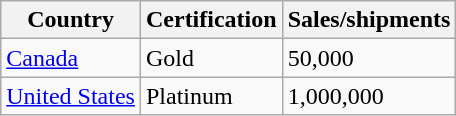<table class="wikitable">
<tr>
<th align="left">Country</th>
<th align="left">Certification</th>
<th align="left">Sales/shipments</th>
</tr>
<tr>
<td><a href='#'>Canada</a></td>
<td>Gold</td>
<td>50,000</td>
</tr>
<tr>
<td><a href='#'>United States</a></td>
<td>Platinum</td>
<td>1,000,000</td>
</tr>
</table>
